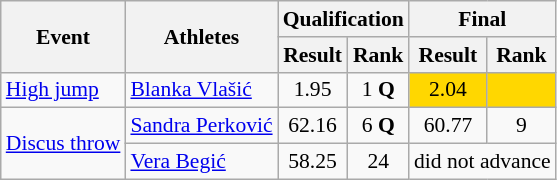<table class="wikitable" border="1" style="font-size:90%">
<tr>
<th rowspan="2">Event</th>
<th rowspan="2">Athletes</th>
<th colspan="2">Qualification</th>
<th colspan="2">Final</th>
</tr>
<tr>
<th>Result</th>
<th>Rank</th>
<th>Result</th>
<th>Rank</th>
</tr>
<tr>
<td><a href='#'>High jump</a></td>
<td><a href='#'>Blanka Vlašić</a></td>
<td align=center>1.95</td>
<td align=center>1 <strong>Q</strong></td>
<td align=center bgcolor=gold>2.04</td>
<td align=center bgcolor=gold></td>
</tr>
<tr>
<td rowspan=2><a href='#'>Discus throw</a></td>
<td><a href='#'>Sandra Perković</a></td>
<td align=center>62.16</td>
<td align=center>6 <strong>Q</strong></td>
<td align=center>60.77</td>
<td align=center>9</td>
</tr>
<tr>
<td><a href='#'>Vera Begić</a></td>
<td align=center>58.25</td>
<td align=center>24</td>
<td align=center colspan="2">did not advance</td>
</tr>
</table>
